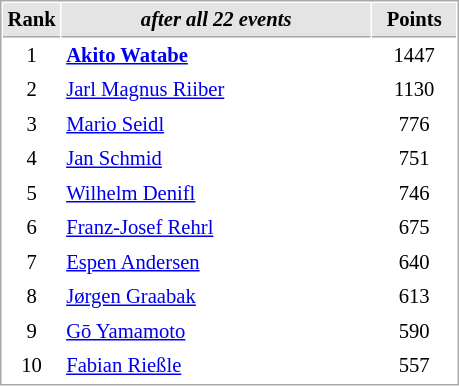<table cellspacing="1" cellpadding="3" style="border:1px solid #AAAAAA;font-size:86%">
<tr style="background-color: #E4E4E4;">
<th style="border-bottom:1px solid #AAAAAA; width: 10px;">Rank</th>
<th style="border-bottom:1px solid #AAAAAA; width: 200px;"><em>after all 22 events</em></th>
<th style="border-bottom:1px solid #AAAAAA; width: 50px;">Points</th>
</tr>
<tr>
<td align=center>1</td>
<td><strong> <a href='#'>Akito Watabe</a></strong></td>
<td align=center>1447</td>
</tr>
<tr>
<td align=center>2</td>
<td> <a href='#'>Jarl Magnus Riiber</a></td>
<td align=center>1130</td>
</tr>
<tr>
<td align=center>3</td>
<td> <a href='#'>Mario Seidl</a></td>
<td align=center>776</td>
</tr>
<tr>
<td align=center>4</td>
<td> <a href='#'>Jan Schmid</a></td>
<td align=center>751</td>
</tr>
<tr>
<td align=center>5</td>
<td> <a href='#'>Wilhelm Denifl</a></td>
<td align=center>746</td>
</tr>
<tr>
<td align=center>6</td>
<td> <a href='#'>Franz-Josef Rehrl</a></td>
<td align=center>675</td>
</tr>
<tr>
<td align=center>7</td>
<td> <a href='#'>Espen Andersen</a></td>
<td align=center>640</td>
</tr>
<tr>
<td align=center>8</td>
<td> <a href='#'>Jørgen Graabak</a></td>
<td align=center>613</td>
</tr>
<tr>
<td align=center>9</td>
<td> <a href='#'>Gō Yamamoto</a></td>
<td align=center>590</td>
</tr>
<tr>
<td align=center>10</td>
<td> <a href='#'>Fabian Rießle</a></td>
<td align=center>557</td>
</tr>
</table>
